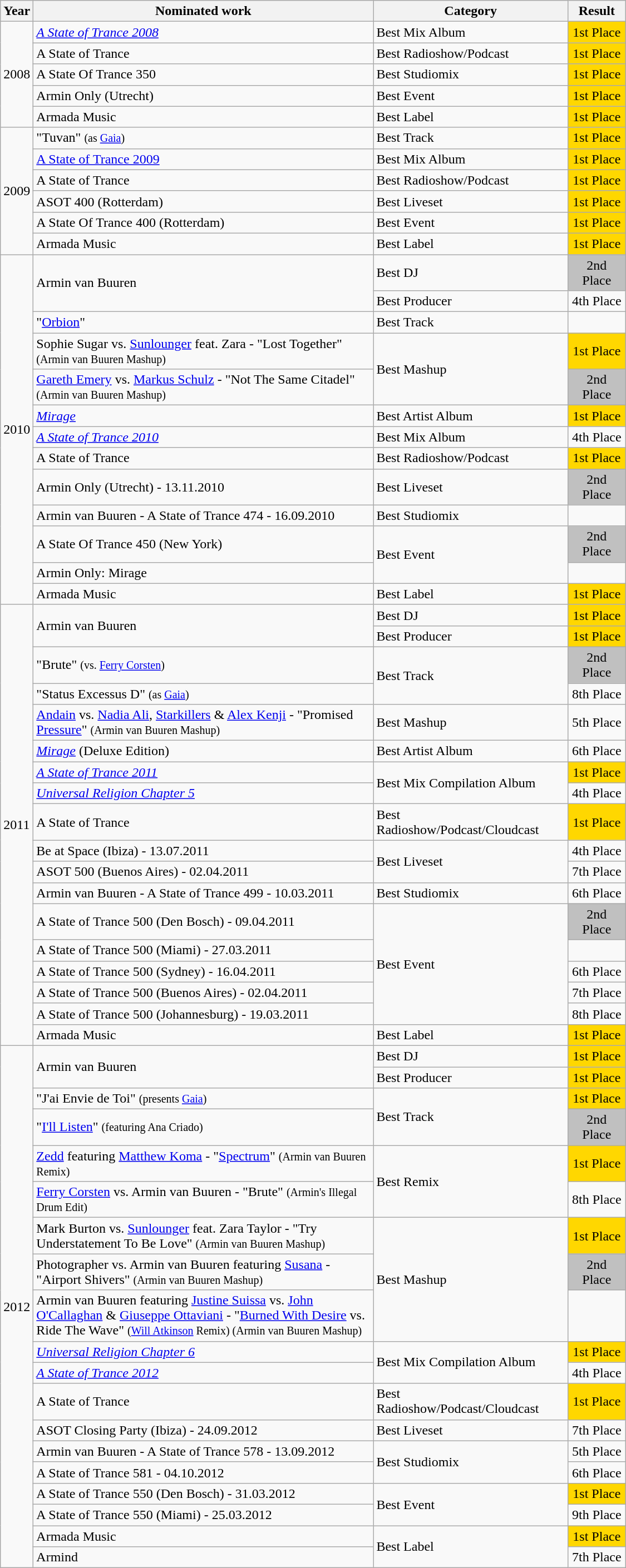<table class=wikitable | width="750">
<tr>
<th>Year</th>
<th style="width:400px;">Nominated work</th>
<th>Category</th>
<th>Result</th>
</tr>
<tr>
<td rowspan="5">2008</td>
<td><em><a href='#'>A State of Trance 2008</a></em></td>
<td>Best Mix Album</td>
<td style="background:gold;text-align:center;">1st Place</td>
</tr>
<tr>
<td>A State of Trance</td>
<td>Best Radioshow/Podcast</td>
<td style="background:gold;text-align:center;">1st Place</td>
</tr>
<tr>
<td>A State Of Trance 350</td>
<td>Best Studiomix</td>
<td style="background:gold;text-align:center;">1st Place</td>
</tr>
<tr>
<td>Armin Only (Utrecht)</td>
<td>Best Event</td>
<td style="background:gold;text-align:center;">1st Place</td>
</tr>
<tr>
<td>Armada Music</td>
<td>Best Label</td>
<td style="background:gold;text-align:center;">1st Place</td>
</tr>
<tr>
<td rowspan="6">2009</td>
<td>"Tuvan" <small>(as <a href='#'>Gaia</a>)</small></td>
<td>Best Track</td>
<td style="background:gold;text-align:center;">1st Place</td>
</tr>
<tr>
<td><a href='#'>A State of Trance 2009</a></td>
<td>Best Mix Album</td>
<td style="background:gold;text-align:center;">1st Place</td>
</tr>
<tr>
<td>A State of Trance</td>
<td>Best Radioshow/Podcast</td>
<td style="background:gold;text-align:center;">1st Place</td>
</tr>
<tr>
<td>ASOT 400 (Rotterdam)</td>
<td>Best Liveset</td>
<td style="background:gold;text-align:center;">1st Place</td>
</tr>
<tr>
<td>A State Of Trance 400 (Rotterdam)</td>
<td>Best Event</td>
<td style="background:gold;text-align:center;">1st Place</td>
</tr>
<tr>
<td>Armada Music</td>
<td>Best Label</td>
<td style="background:gold;text-align:center;">1st Place</td>
</tr>
<tr>
<td rowspan="13">2010</td>
<td rowspan="2">Armin van Buuren</td>
<td>Best DJ</td>
<td style="background:silver;text-align:center;">2nd Place</td>
</tr>
<tr>
<td>Best Producer</td>
<td style="text-align:center">4th Place</td>
</tr>
<tr>
<td>"<a href='#'>Orbion</a>"</td>
<td>Best Track</td>
<td></td>
</tr>
<tr>
<td>Sophie Sugar vs. <a href='#'>Sunlounger</a> feat. Zara - "Lost Together" <small>(Armin van Buuren Mashup)</small></td>
<td rowspan="2">Best Mashup</td>
<td style="background:gold;text-align:center;">1st Place</td>
</tr>
<tr>
<td><a href='#'>Gareth Emery</a> vs. <a href='#'>Markus Schulz</a> - "Not The Same Citadel" <small>(Armin van Buuren Mashup)</small></td>
<td style="background:silver;text-align:center;">2nd Place</td>
</tr>
<tr>
<td><em><a href='#'>Mirage</a></em></td>
<td>Best Artist Album</td>
<td style="background:gold;text-align:center;">1st Place</td>
</tr>
<tr>
<td><em><a href='#'>A State of Trance 2010</a></em></td>
<td>Best Mix Album</td>
<td style="text-align:center">4th Place</td>
</tr>
<tr>
<td>A State of Trance</td>
<td>Best Radioshow/Podcast</td>
<td style="background:gold;text-align:center;">1st Place</td>
</tr>
<tr>
<td>Armin Only (Utrecht) - 13.11.2010</td>
<td>Best Liveset</td>
<td style="background:silver;text-align:center;">2nd Place</td>
</tr>
<tr>
<td>Armin van Buuren - A State of Trance 474 - 16.09.2010</td>
<td>Best Studiomix</td>
<td></td>
</tr>
<tr>
<td>A State Of Trance 450 (New York)</td>
<td rowspan="2">Best Event</td>
<td style="background:silver;text-align:center;">2nd Place</td>
</tr>
<tr>
<td>Armin Only: Mirage</td>
<td></td>
</tr>
<tr>
<td>Armada Music</td>
<td>Best Label</td>
<td style="background:gold;text-align:center;">1st Place</td>
</tr>
<tr>
<td rowspan="18">2011</td>
<td rowspan="2">Armin van Buuren</td>
<td>Best DJ</td>
<td style="background:gold;text-align:center;">1st Place</td>
</tr>
<tr>
<td>Best Producer</td>
<td style="background:gold;text-align:center;">1st Place</td>
</tr>
<tr>
<td>"Brute" <small>(vs. <a href='#'>Ferry Corsten</a>)</small></td>
<td rowspan="2">Best Track</td>
<td style="background:silver;text-align:center;">2nd Place</td>
</tr>
<tr>
<td>"Status Excessus D" <small>(as <a href='#'>Gaia</a>)</small></td>
<td style="text-align:center">8th Place</td>
</tr>
<tr>
<td><a href='#'>Andain</a> vs. <a href='#'>Nadia Ali</a>, <a href='#'>Starkillers</a> & <a href='#'>Alex Kenji</a> - "Promised <a href='#'>Pressure</a>" <small>(Armin van Buuren Mashup)</small></td>
<td>Best Mashup</td>
<td style="text-align:center">5th Place</td>
</tr>
<tr>
<td><em><a href='#'>Mirage</a></em> (Deluxe Edition)</td>
<td>Best Artist Album</td>
<td style="text-align:center">6th Place</td>
</tr>
<tr>
<td><em><a href='#'>A State of Trance 2011</a></em></td>
<td rowspan="2">Best Mix Compilation Album</td>
<td style="background:gold;text-align:center;">1st Place</td>
</tr>
<tr>
<td><em><a href='#'>Universal Religion Chapter 5</a></em></td>
<td style="text-align:center">4th Place</td>
</tr>
<tr>
<td>A State of Trance</td>
<td>Best Radioshow/Podcast/Cloudcast</td>
<td style="background:gold;text-align:center;">1st Place</td>
</tr>
<tr>
<td>Be at Space (Ibiza) - 13.07.2011</td>
<td rowspan="2">Best Liveset</td>
<td style="text-align:center">4th Place</td>
</tr>
<tr>
<td>ASOT 500 (Buenos Aires) - 02.04.2011</td>
<td style="text-align:center">7th Place</td>
</tr>
<tr>
<td>Armin van Buuren - A State of Trance 499 - 10.03.2011</td>
<td>Best Studiomix</td>
<td style="text-align:center">6th Place</td>
</tr>
<tr>
<td>A State of Trance 500 (Den Bosch) - 09.04.2011</td>
<td rowspan="5">Best Event</td>
<td style="background:silver;text-align:center;">2nd Place</td>
</tr>
<tr>
<td>A State of Trance 500 (Miami) - 27.03.2011</td>
<td></td>
</tr>
<tr>
<td>A State of Trance 500 (Sydney) - 16.04.2011</td>
<td style="text-align:center">6th Place</td>
</tr>
<tr>
<td>A State of Trance 500 (Buenos Aires) - 02.04.2011</td>
<td style="text-align:center">7th Place</td>
</tr>
<tr>
<td>A State of Trance 500 (Johannesburg) - 19.03.2011</td>
<td style="text-align:center">8th Place</td>
</tr>
<tr>
<td>Armada Music</td>
<td>Best Label</td>
<td style="background:gold;text-align:center;">1st Place</td>
</tr>
<tr>
<td rowspan="19">2012</td>
<td rowspan="2">Armin van Buuren</td>
<td>Best DJ</td>
<td style="background:gold;text-align:center;">1st Place</td>
</tr>
<tr>
<td>Best Producer</td>
<td style="background:gold;text-align:center;">1st Place</td>
</tr>
<tr>
<td>"J'ai Envie de Toi" <small>(presents <a href='#'>Gaia</a>)</small></td>
<td rowspan="2">Best Track</td>
<td style="background:gold;text-align:center;">1st Place</td>
</tr>
<tr>
<td>"<a href='#'>I'll Listen</a>" <small>(featuring Ana Criado)</small></td>
<td style="background:silver;text-align:center;">2nd Place</td>
</tr>
<tr>
<td><a href='#'>Zedd</a> featuring <a href='#'>Matthew Koma</a> - "<a href='#'>Spectrum</a>" <small>(Armin van Buuren Remix)</small></td>
<td rowspan="2">Best Remix</td>
<td style="background:gold;text-align:center;">1st Place</td>
</tr>
<tr>
<td><a href='#'>Ferry Corsten</a> vs. Armin van Buuren - "Brute" <small>(Armin's Illegal Drum Edit)</small></td>
<td style="text-align:center">8th Place</td>
</tr>
<tr>
<td>Mark Burton vs. <a href='#'>Sunlounger</a> feat. Zara Taylor - "Try Understatement To Be Love" <small>(Armin van Buuren Mashup)</small></td>
<td rowspan="3">Best Mashup</td>
<td style="background:gold;text-align:center;">1st Place</td>
</tr>
<tr>
<td>Photographer vs. Armin van Buuren featuring <a href='#'>Susana</a> - "Airport Shivers" <small>(Armin van Buuren Mashup)</small></td>
<td style="background:silver;text-align:center;">2nd Place</td>
</tr>
<tr>
<td>Armin van Buuren featuring <a href='#'>Justine Suissa</a> vs. <a href='#'>John O'Callaghan</a> & <a href='#'>Giuseppe Ottaviani</a> - "<a href='#'>Burned With Desire</a> vs. Ride The Wave" <small>(<a href='#'>Will Atkinson</a> Remix) (Armin van Buuren Mashup)</small></td>
<td></td>
</tr>
<tr>
<td><em><a href='#'>Universal Religion Chapter 6</a></em></td>
<td rowspan="2">Best Mix Compilation Album</td>
<td style="background:gold;text-align:center;">1st Place</td>
</tr>
<tr>
<td><em><a href='#'>A State of Trance 2012</a></em></td>
<td style="text-align:center">4th Place</td>
</tr>
<tr>
<td>A State of Trance</td>
<td>Best Radioshow/Podcast/Cloudcast</td>
<td style="background:gold;text-align:center;">1st Place</td>
</tr>
<tr>
<td>ASOT Closing Party (Ibiza) - 24.09.2012</td>
<td>Best Liveset</td>
<td style="text-align:center">7th Place</td>
</tr>
<tr>
<td>Armin van Buuren - A State of Trance 578 - 13.09.2012</td>
<td rowspan="2">Best Studiomix</td>
<td style="text-align:center">5th Place</td>
</tr>
<tr>
<td>A State of Trance 581 - 04.10.2012</td>
<td style="text-align:center">6th Place</td>
</tr>
<tr>
<td>A State of Trance 550 (Den Bosch) - 31.03.2012</td>
<td rowspan="2">Best Event</td>
<td style="background:gold;text-align:center;">1st Place</td>
</tr>
<tr>
<td>A State of Trance 550 (Miami) - 25.03.2012</td>
<td style="text-align:center">9th Place</td>
</tr>
<tr>
<td>Armada Music</td>
<td rowspan="2">Best Label</td>
<td style="background:gold;text-align:center;">1st Place</td>
</tr>
<tr>
<td>Armind</td>
<td style="text-align:center">7th Place</td>
</tr>
</table>
